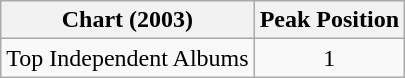<table class="wikitable">
<tr>
<th align="center">Chart (2003)</th>
<th align="center">Peak Position</th>
</tr>
<tr>
<td>Top Independent Albums</td>
<td align="center">1</td>
</tr>
</table>
